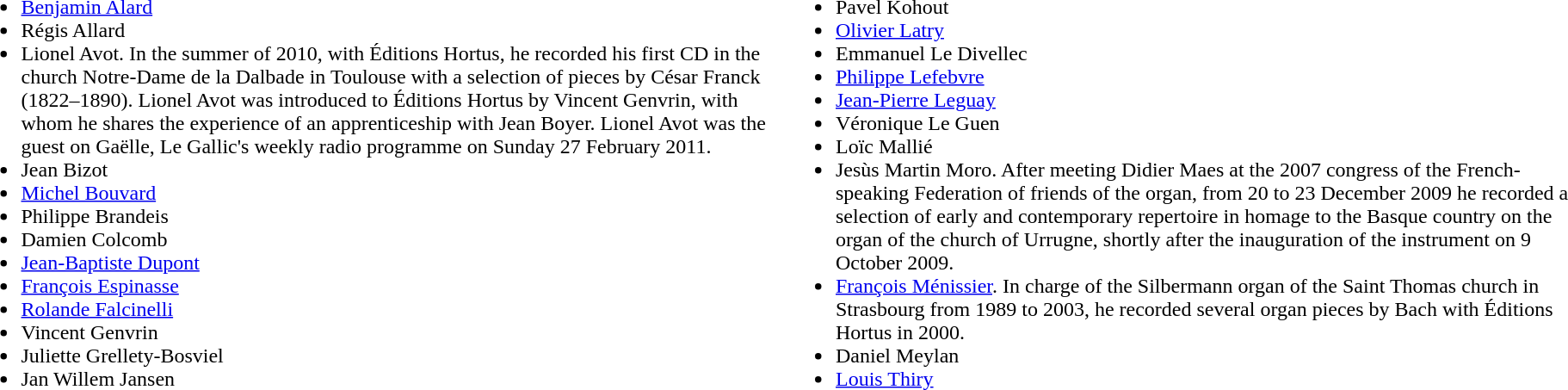<table valign=top width=100%>
<tr>
<td valign=top width=25%><br><ul><li><a href='#'>Benjamin Alard</a></li><li>Régis Allard</li><li>Lionel Avot. In the summer of 2010, with Éditions Hortus, he recorded his first CD in the church Notre-Dame de la Dalbade in Toulouse with a selection of pieces by César Franck (1822–1890). Lionel Avot was introduced to Éditions Hortus by Vincent Genvrin, with whom he shares the experience of an apprenticeship with Jean Boyer. Lionel Avot was the guest on Gaëlle, Le Gallic's weekly radio programme on Sunday 27 February 2011.</li><li>Jean Bizot</li><li><a href='#'>Michel Bouvard</a></li><li>Philippe Brandeis</li><li>Damien Colcomb</li><li><a href='#'>Jean-Baptiste Dupont</a></li><li><a href='#'>François Espinasse</a></li><li><a href='#'>Rolande Falcinelli</a></li><li>Vincent Genvrin</li><li>Juliette Grellety-Bosviel</li><li>Jan Willem Jansen</li></ul></td>
<td valign=top width=25%><br><ul><li>Pavel Kohout</li><li><a href='#'>Olivier Latry</a></li><li>Emmanuel Le Divellec</li><li><a href='#'>Philippe Lefebvre</a></li><li><a href='#'>Jean-Pierre Leguay</a></li><li>Véronique Le Guen</li><li>Loïc Mallié</li><li>Jesùs Martin Moro. After meeting Didier Maes at the 2007 congress of the French-speaking Federation of friends of the organ, from 20 to 23 December 2009 he recorded a selection of early and contemporary repertoire in homage to the Basque country on the organ of the church of Urrugne, shortly after the inauguration of the instrument on 9 October 2009.</li><li><a href='#'>François Ménissier</a>. In charge of the Silbermann organ of the Saint Thomas church in Strasbourg from 1989 to 2003, he recorded several organ pieces by Bach with Éditions Hortus in 2000.</li><li>Daniel Meylan</li><li><a href='#'>Louis Thiry</a></li></ul></td>
</tr>
</table>
